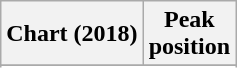<table class="wikitable sortable plainrowheaders" style="text-align:center">
<tr>
<th scope="col">Chart (2018)</th>
<th scope="col">Peak<br>position</th>
</tr>
<tr>
</tr>
<tr>
</tr>
<tr>
</tr>
</table>
